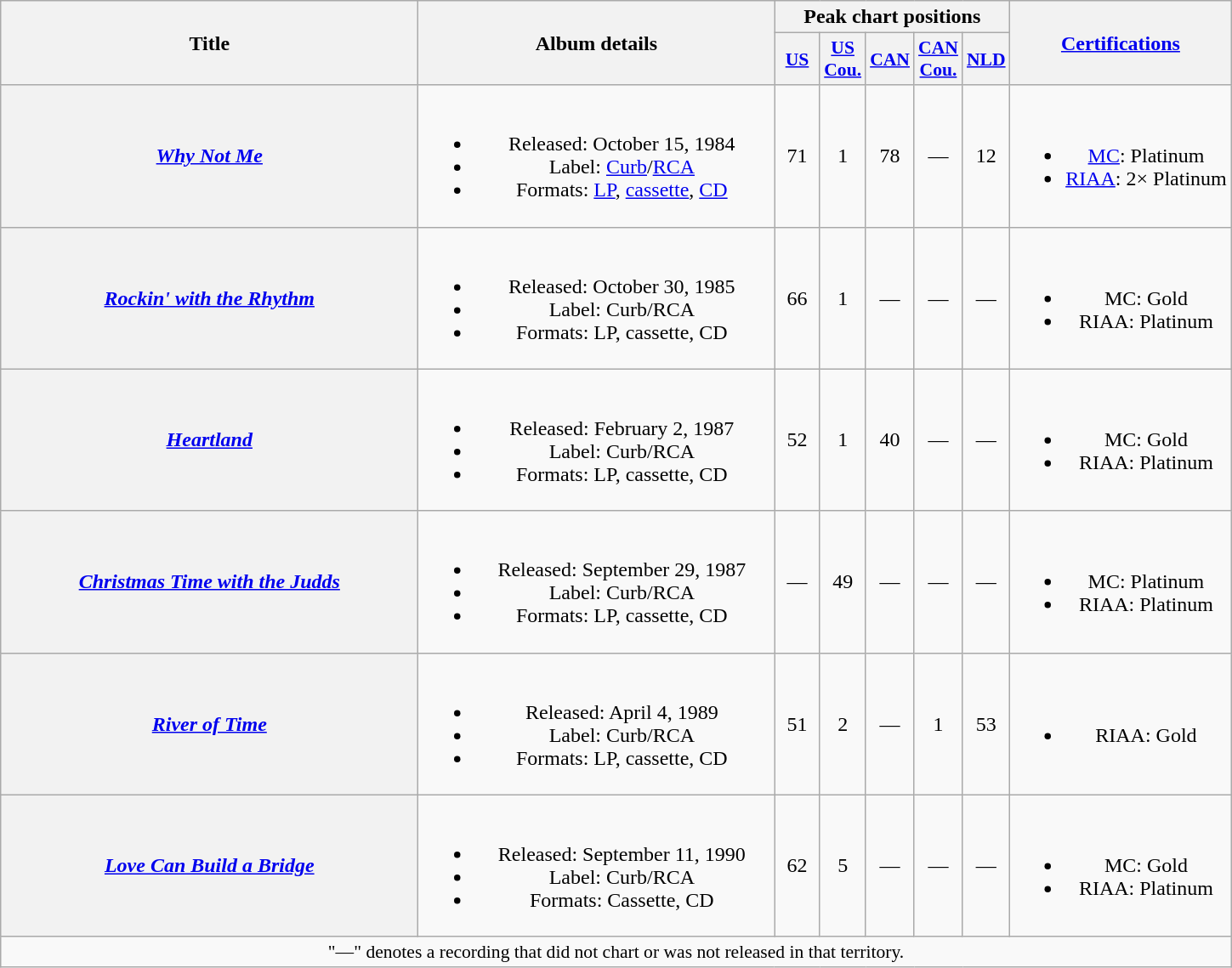<table class="wikitable plainrowheaders" style="text-align:center;" border="1">
<tr>
<th scope="col" rowspan="2" style="width:20em;">Title</th>
<th scope="col" rowspan="2" style="width:17em;">Album details</th>
<th scope="col" colspan="5">Peak chart positions</th>
<th scope="col" rowspan="2"><a href='#'>Certifications</a></th>
</tr>
<tr>
<th scope="col" style="width:2em;font-size:90%;"><a href='#'>US</a><br></th>
<th scope="col" style="width:2em;font-size:90%;"><a href='#'>US<br>Cou.</a><br></th>
<th scope="col" style="width:2em;font-size:90%;"><a href='#'>CAN</a><br></th>
<th scope="col" style="width:2em;font-size:90%;"><a href='#'>CAN<br>Cou.</a><br></th>
<th scope="col" style="width:2em;font-size:90%;"><a href='#'>NLD</a><br></th>
</tr>
<tr>
<th scope="row"><em><a href='#'>Why Not Me</a></em></th>
<td><br><ul><li>Released: October 15, 1984</li><li>Label: <a href='#'>Curb</a>/<a href='#'>RCA</a></li><li>Formats: <a href='#'>LP</a>, <a href='#'>cassette</a>, <a href='#'>CD</a></li></ul></td>
<td>71</td>
<td>1</td>
<td>78</td>
<td>—</td>
<td>12</td>
<td><br><ul><li><a href='#'>MC</a>: Platinum</li><li><a href='#'>RIAA</a>: 2× Platinum</li></ul></td>
</tr>
<tr>
<th scope="row"><em><a href='#'>Rockin' with the Rhythm</a></em></th>
<td><br><ul><li>Released: October 30, 1985</li><li>Label: Curb/RCA</li><li>Formats: LP, cassette, CD</li></ul></td>
<td>66</td>
<td>1</td>
<td>—</td>
<td>—</td>
<td>—</td>
<td><br><ul><li>MC: Gold</li><li>RIAA: Platinum</li></ul></td>
</tr>
<tr>
<th scope="row"><em><a href='#'>Heartland</a></em></th>
<td><br><ul><li>Released: February 2, 1987</li><li>Label: Curb/RCA</li><li>Formats: LP, cassette, CD</li></ul></td>
<td>52</td>
<td>1</td>
<td>40</td>
<td>—</td>
<td>—</td>
<td><br><ul><li>MC: Gold</li><li>RIAA: Platinum</li></ul></td>
</tr>
<tr>
<th scope="row"><em><a href='#'>Christmas Time with the Judds</a></em></th>
<td><br><ul><li>Released: September 29, 1987</li><li>Label: Curb/RCA</li><li>Formats: LP, cassette, CD</li></ul></td>
<td>—</td>
<td>49</td>
<td>—</td>
<td>—</td>
<td>—</td>
<td><br><ul><li>MC: Platinum</li><li>RIAA: Platinum</li></ul></td>
</tr>
<tr>
<th scope="row"><em><a href='#'>River of Time</a></em></th>
<td><br><ul><li>Released: April 4, 1989</li><li>Label: Curb/RCA</li><li>Formats: LP, cassette, CD</li></ul></td>
<td>51</td>
<td>2</td>
<td>—</td>
<td>1</td>
<td>53</td>
<td><br><ul><li>RIAA: Gold</li></ul></td>
</tr>
<tr>
<th scope="row"><em><a href='#'>Love Can Build a Bridge</a></em></th>
<td><br><ul><li>Released: September 11, 1990</li><li>Label: Curb/RCA</li><li>Formats: Cassette, CD</li></ul></td>
<td>62</td>
<td>5</td>
<td>—</td>
<td>—</td>
<td>—</td>
<td><br><ul><li>MC: Gold</li><li>RIAA: Platinum</li></ul></td>
</tr>
<tr>
<td colspan="8" style="font-size:90%">"—" denotes a recording that did not chart or was not released in that territory.</td>
</tr>
</table>
